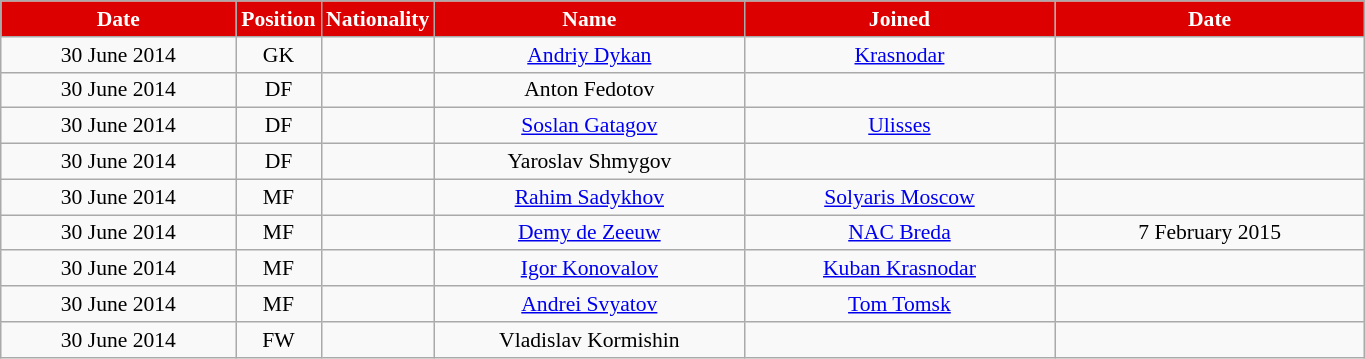<table class="wikitable"  style="text-align:center; font-size:90%; ">
<tr>
<th style="background:#DD0000; color:white; width:150px;">Date</th>
<th style="background:#DD0000; color:white; width:50px;">Position</th>
<th style="background:#DD0000; color:white; width:50px;">Nationality</th>
<th style="background:#DD0000; color:white; width:200px;">Name</th>
<th style="background:#DD0000; color:white; width:200px;">Joined</th>
<th style="background:#DD0000; color:white; width:200px;">Date</th>
</tr>
<tr>
<td>30 June 2014</td>
<td>GK</td>
<td></td>
<td><a href='#'>Andriy Dykan</a></td>
<td><a href='#'>Krasnodar</a></td>
<td></td>
</tr>
<tr>
<td>30 June 2014</td>
<td>DF</td>
<td></td>
<td>Anton Fedotov</td>
<td></td>
<td></td>
</tr>
<tr>
<td>30 June 2014</td>
<td>DF</td>
<td></td>
<td><a href='#'>Soslan Gatagov</a></td>
<td><a href='#'>Ulisses</a></td>
<td></td>
</tr>
<tr>
<td>30 June 2014</td>
<td>DF</td>
<td></td>
<td>Yaroslav Shmygov</td>
<td></td>
<td></td>
</tr>
<tr>
<td>30 June 2014</td>
<td>MF</td>
<td></td>
<td><a href='#'>Rahim Sadykhov</a></td>
<td><a href='#'>Solyaris Moscow</a></td>
<td></td>
</tr>
<tr>
<td>30 June 2014</td>
<td>MF</td>
<td></td>
<td><a href='#'>Demy de Zeeuw</a></td>
<td><a href='#'>NAC Breda</a></td>
<td>7 February 2015</td>
</tr>
<tr>
<td>30 June 2014</td>
<td>MF</td>
<td></td>
<td><a href='#'>Igor Konovalov</a></td>
<td><a href='#'>Kuban Krasnodar</a></td>
<td></td>
</tr>
<tr>
<td>30 June 2014</td>
<td>MF</td>
<td></td>
<td><a href='#'>Andrei Svyatov</a></td>
<td><a href='#'>Tom Tomsk</a></td>
<td></td>
</tr>
<tr>
<td>30 June 2014</td>
<td>FW</td>
<td></td>
<td>Vladislav Kormishin</td>
<td></td>
<td></td>
</tr>
</table>
